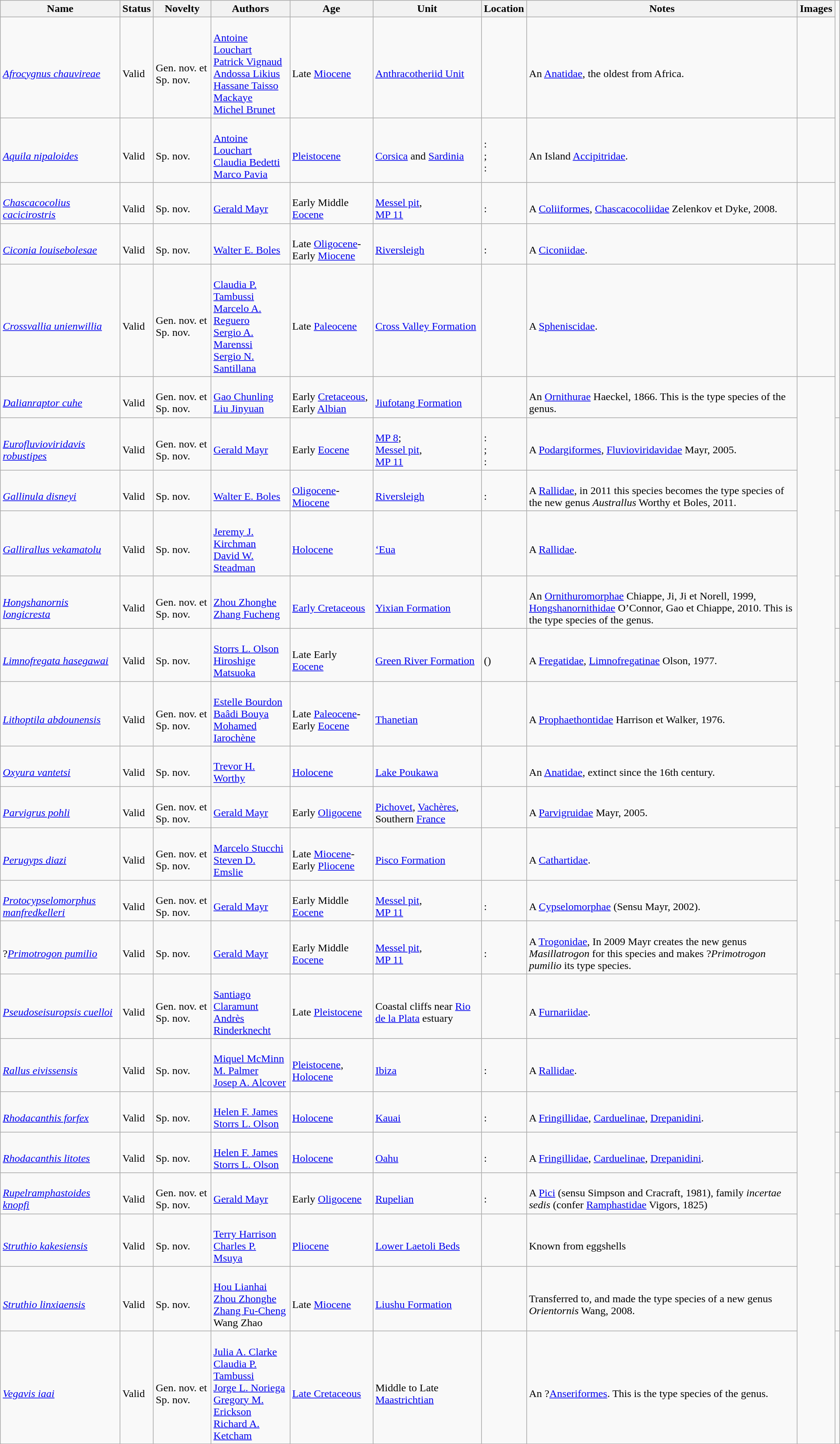<table class="wikitable sortable" align="center" width="100%">
<tr>
<th>Name</th>
<th>Status</th>
<th>Novelty</th>
<th>Authors</th>
<th>Age</th>
<th>Unit</th>
<th>Location</th>
<th>Notes</th>
<th>Images</th>
</tr>
<tr>
<td><br><em><a href='#'>Afrocygnus chauvireae</a></em></td>
<td><br>Valid</td>
<td><br>Gen. nov. et Sp. nov.</td>
<td><br><a href='#'>Antoine Louchart</a><br><a href='#'>Patrick Vignaud</a><br><a href='#'>Andossa Likius</a><br><a href='#'>Hassane Taisso Mackaye</a><br><a href='#'>Michel Brunet</a></td>
<td><br>Late <a href='#'>Miocene</a></td>
<td><br><a href='#'>Anthracotheriid Unit</a></td>
<td><br></td>
<td><br>An <a href='#'>Anatidae</a>, the oldest from Africa.</td>
<td></td>
</tr>
<tr>
<td><br><em><a href='#'>Aquila nipaloides</a></em></td>
<td><br>Valid</td>
<td><br>Sp. nov.</td>
<td><br><a href='#'>Antoine Louchart</a><br><a href='#'>Claudia Bedetti</a><br><a href='#'>Marco Pavia</a></td>
<td><br><a href='#'>Pleistocene</a></td>
<td><br><a href='#'>Corsica</a> and <a href='#'>Sardinia</a></td>
<td><br>:<br>;<br>:<br></td>
<td><br>An Island <a href='#'>Accipitridae</a>.</td>
<td></td>
</tr>
<tr>
<td><br><em><a href='#'>Chascacocolius cacicirostris</a></em></td>
<td><br>Valid</td>
<td><br>Sp. nov.</td>
<td><br><a href='#'>Gerald Mayr</a></td>
<td><br>Early Middle <a href='#'>Eocene</a></td>
<td><br><a href='#'>Messel pit</a>,<br><a href='#'>MP 11</a></td>
<td><br>:<br></td>
<td><br>A <a href='#'>Coliiformes</a>, <a href='#'>Chascacocoliidae</a> Zelenkov et Dyke, 2008.</td>
<td></td>
</tr>
<tr>
<td><br><em><a href='#'>Ciconia louisebolesae</a></em></td>
<td><br>Valid</td>
<td><br>Sp. nov.</td>
<td><br><a href='#'>Walter E. Boles</a></td>
<td><br>Late <a href='#'>Oligocene</a>-Early <a href='#'>Miocene</a></td>
<td><br><a href='#'>Riversleigh</a></td>
<td><br>:<br></td>
<td><br>A <a href='#'>Ciconiidae</a>.</td>
<td></td>
</tr>
<tr>
<td><br><em><a href='#'>Crossvallia unienwillia</a></em></td>
<td><br>Valid</td>
<td><br>Gen. nov. et Sp. nov.</td>
<td><br><a href='#'>Claudia P. Tambussi</a><br><a href='#'>Marcelo A. Reguero</a><br><a href='#'>Sergio A. Marenssi</a><br><a href='#'>Sergio N. Santillana</a></td>
<td><br>Late <a href='#'>Paleocene</a></td>
<td><br><a href='#'>Cross Valley Formation</a></td>
<td><br></td>
<td><br>A <a href='#'>Spheniscidae</a>.</td>
<td></td>
</tr>
<tr>
<td><br><em><a href='#'>Dalianraptor cuhe</a></em></td>
<td><br>Valid</td>
<td><br>Gen. nov. et Sp. nov.</td>
<td><br><a href='#'>Gao Chunling</a><br><a href='#'>Liu Jinyuan</a></td>
<td><br>Early <a href='#'>Cretaceous</a>,<br>Early <a href='#'>Albian</a></td>
<td><br><a href='#'>Jiufotang Formation</a></td>
<td><br></td>
<td><br>An <a href='#'>Ornithurae</a> Haeckel, 1866. This is the type species of the genus.</td>
<td rowspan="47"><br></td>
</tr>
<tr>
<td><br><em><a href='#'>Eurofluvioviridavis robustipes</a></em></td>
<td><br>Valid</td>
<td><br>Gen. nov. et Sp. nov.</td>
<td><br><a href='#'>Gerald Mayr</a></td>
<td><br>Early <a href='#'>Eocene</a></td>
<td><br><a href='#'>MP 8</a>;<br><a href='#'>Messel pit</a>,<br><a href='#'>MP 11</a></td>
<td><br>:<br>;<br>:<br></td>
<td><br>A <a href='#'>Podargiformes</a>, <a href='#'>Fluvioviridavidae</a> Mayr, 2005.</td>
<td></td>
</tr>
<tr>
<td><br><em><a href='#'>Gallinula disneyi</a></em></td>
<td><br>Valid</td>
<td><br>Sp. nov.</td>
<td><br><a href='#'>Walter E. Boles</a></td>
<td><br><a href='#'>Oligocene</a>-<a href='#'>Miocene</a></td>
<td><br><a href='#'>Riversleigh</a></td>
<td><br>:<br></td>
<td><br>A <a href='#'>Rallidae</a>, in 2011 this species becomes the type species of the new genus <em>Australlus</em> Worthy et Boles, 2011.</td>
<td></td>
</tr>
<tr>
<td><br><em><a href='#'>Gallirallus vekamatolu</a></em></td>
<td><br>Valid</td>
<td><br>Sp. nov.</td>
<td><br><a href='#'>Jeremy J. Kirchman</a><br><a href='#'>David W. Steadman</a></td>
<td><br><a href='#'>Holocene</a></td>
<td><br><a href='#'>‘Eua</a></td>
<td><br></td>
<td><br>A <a href='#'>Rallidae</a>.</td>
<td></td>
</tr>
<tr>
<td><br><em><a href='#'>Hongshanornis longicresta</a></em></td>
<td><br>Valid</td>
<td><br>Gen. nov. et Sp. nov.</td>
<td><br><a href='#'>Zhou Zhonghe</a><br><a href='#'>Zhang Fucheng</a></td>
<td><br><a href='#'>Early Cretaceous</a></td>
<td><br><a href='#'>Yixian Formation</a></td>
<td><br></td>
<td><br>An <a href='#'>Ornithuromorphae</a> Chiappe, Ji, Ji et Norell, 1999, <a href='#'>Hongshanornithidae</a> O’Connor, Gao et Chiappe, 2010. This is the type species of the genus.</td>
</tr>
<tr>
<td><br><em><a href='#'>Limnofregata hasegawai</a></em></td>
<td><br>Valid</td>
<td><br>Sp. nov.</td>
<td><br><a href='#'>Storrs L. Olson</a><br><a href='#'>Hiroshige Matsuoka</a></td>
<td><br>Late Early <a href='#'>Eocene</a></td>
<td><br><a href='#'>Green River Formation</a></td>
<td><br> ()</td>
<td><br>A <a href='#'>Fregatidae</a>, <a href='#'>Limnofregatinae</a> Olson, 1977.</td>
<td></td>
</tr>
<tr>
<td><br><em><a href='#'>Lithoptila abdounensis</a></em></td>
<td><br>Valid</td>
<td><br>Gen. nov. et Sp. nov.</td>
<td><br><a href='#'>Estelle Bourdon</a><br><a href='#'>Baâdi Bouya</a><br><a href='#'>Mohamed Iarochène</a></td>
<td><br>Late <a href='#'>Paleocene</a>-Early <a href='#'>Eocene</a></td>
<td><br><a href='#'>Thanetian</a></td>
<td><br></td>
<td><br>A <a href='#'>Prophaethontidae</a> Harrison et Walker, 1976.</td>
<td></td>
</tr>
<tr>
<td><br><em><a href='#'>Oxyura vantetsi</a></em></td>
<td><br>Valid</td>
<td><br>Sp. nov.</td>
<td><br><a href='#'>Trevor H. Worthy</a></td>
<td><br><a href='#'>Holocene</a></td>
<td><br><a href='#'>Lake Poukawa</a></td>
<td><br></td>
<td><br>An <a href='#'>Anatidae</a>, extinct since the 16th century.</td>
<td></td>
</tr>
<tr>
<td><br><em><a href='#'>Parvigrus pohli</a></em></td>
<td><br>Valid</td>
<td><br>Gen. nov. et Sp. nov.</td>
<td><br><a href='#'>Gerald Mayr</a></td>
<td><br>Early <a href='#'>Oligocene</a></td>
<td><br><a href='#'>Pichovet</a>, <a href='#'>Vachères</a>, Southern <a href='#'>France</a></td>
<td><br></td>
<td><br>A <a href='#'>Parvigruidae</a> Mayr, 2005.</td>
<td></td>
</tr>
<tr>
<td><br><em><a href='#'>Perugyps diazi</a></em></td>
<td><br>Valid</td>
<td><br>Gen. nov. et Sp. nov.</td>
<td><br><a href='#'>Marcelo Stucchi</a><br><a href='#'>Steven D. Emslie</a></td>
<td><br>Late <a href='#'>Miocene</a>-Early <a href='#'>Pliocene</a></td>
<td><br><a href='#'>Pisco Formation</a></td>
<td><br></td>
<td><br>A <a href='#'>Cathartidae</a>.</td>
<td></td>
</tr>
<tr>
<td><br><em><a href='#'>Protocypselomorphus manfredkelleri</a></em></td>
<td><br>Valid</td>
<td><br>Gen. nov. et Sp. nov.</td>
<td><br><a href='#'>Gerald Mayr</a></td>
<td><br>Early Middle <a href='#'>Eocene</a></td>
<td><br><a href='#'>Messel pit</a>,<br><a href='#'>MP 11</a></td>
<td><br>:<br></td>
<td><br>A <a href='#'>Cypselomorphae</a> (Sensu Mayr, 2002).</td>
<td></td>
</tr>
<tr>
<td><br>?<em><a href='#'>Primotrogon pumilio</a></em></td>
<td><br>Valid</td>
<td><br>Sp. nov.</td>
<td><br><a href='#'>Gerald Mayr</a></td>
<td><br>Early Middle <a href='#'>Eocene</a></td>
<td><br><a href='#'>Messel pit</a>,<br><a href='#'>MP 11</a></td>
<td><br>:<br></td>
<td><br>A <a href='#'>Trogonidae</a>, In 2009 Mayr creates the new genus <em>Masillatrogon</em> for this species and makes ?<em>Primotrogon pumilio</em> its type species.</td>
<td></td>
</tr>
<tr>
<td><br><em><a href='#'>Pseudoseisuropsis cuelloi</a></em></td>
<td><br>Valid</td>
<td><br>Gen. nov. et Sp. nov.</td>
<td><br><a href='#'>Santiago Claramunt</a><br><a href='#'>Andrès Rinderknecht</a></td>
<td><br>Late <a href='#'>Pleistocene</a></td>
<td><br>Coastal cliffs near <a href='#'>Rio de la Plata</a> estuary</td>
<td><br></td>
<td><br>A <a href='#'>Furnariidae</a>.</td>
<td></td>
</tr>
<tr>
<td><br><em><a href='#'>Rallus eivissensis</a></em></td>
<td><br>Valid</td>
<td><br>Sp. nov.</td>
<td><br><a href='#'>Miquel McMinn</a><br><a href='#'>M. Palmer</a><br><a href='#'>Josep A. Alcover</a></td>
<td><br><a href='#'>Pleistocene</a>, <a href='#'>Holocene</a></td>
<td><br><a href='#'>Ibiza</a></td>
<td><br>:<br></td>
<td><br>A <a href='#'>Rallidae</a>.</td>
<td></td>
</tr>
<tr>
<td><br><em><a href='#'>Rhodacanthis forfex</a></em></td>
<td><br>Valid</td>
<td><br>Sp. nov.</td>
<td><br><a href='#'>Helen F. James</a><br><a href='#'>Storrs L. Olson</a></td>
<td><br><a href='#'>Holocene</a></td>
<td><br><a href='#'>Kauai</a></td>
<td><br>:<br></td>
<td><br>A <a href='#'>Fringillidae</a>, <a href='#'>Carduelinae</a>, <a href='#'>Drepanidini</a>.</td>
<td></td>
</tr>
<tr>
<td><br><em><a href='#'>Rhodacanthis litotes</a></em></td>
<td><br>Valid</td>
<td><br>Sp. nov.</td>
<td><br><a href='#'>Helen F. James</a><br><a href='#'>Storrs L. Olson</a></td>
<td><br><a href='#'>Holocene</a></td>
<td><br><a href='#'>Oahu</a></td>
<td><br>:<br></td>
<td><br>A <a href='#'>Fringillidae</a>, <a href='#'>Carduelinae</a>, <a href='#'>Drepanidini</a>.</td>
<td></td>
</tr>
<tr>
<td><br><em><a href='#'>Rupelramphastoides knopfi</a></em></td>
<td><br>Valid</td>
<td><br>Gen. nov. et Sp. nov.</td>
<td><br><a href='#'>Gerald Mayr</a></td>
<td><br>Early <a href='#'>Oligocene</a></td>
<td><br><a href='#'>Rupelian</a></td>
<td><br>:<br></td>
<td><br>A <a href='#'>Pici</a> (sensu Simpson and Cracraft, 1981), family <em>incertae sedis</em> (confer <a href='#'>Ramphastidae</a> Vigors, 1825)</td>
<td></td>
</tr>
<tr>
<td><br><em><a href='#'>Struthio kakesiensis</a></em></td>
<td><br>Valid</td>
<td><br>Sp. nov.</td>
<td><br><a href='#'>Terry Harrison</a><br><a href='#'>Charles P. Msuya</a></td>
<td><br><a href='#'>Pliocene</a></td>
<td><br><a href='#'>Lower Laetoli Beds</a></td>
<td><br></td>
<td><br>Known from eggshells</td>
<td></td>
</tr>
<tr>
<td><br><em><a href='#'>Struthio linxiaensis</a></em></td>
<td><br>Valid</td>
<td><br>Sp. nov.</td>
<td><br><a href='#'>Hou Lianhai</a><br><a href='#'>Zhou Zhonghe</a><br><a href='#'>Zhang Fu-Cheng</a><br>Wang Zhao</td>
<td><br>Late <a href='#'>Miocene</a></td>
<td><br><a href='#'>Liushu Formation</a></td>
<td><br></td>
<td><br>Transferred to, and made the type species of a new genus <em>Orientornis</em> Wang, 2008.</td>
<td></td>
</tr>
<tr>
<td><br><em><a href='#'>Vegavis iaai</a></em></td>
<td><br>Valid</td>
<td><br>Gen. nov. et Sp. nov.</td>
<td><br><a href='#'>Julia A. Clarke</a><br><a href='#'>Claudia P. Tambussi</a><br><a href='#'>Jorge L. Noriega</a><br><a href='#'>Gregory M. Erickson</a><br><a href='#'>Richard A. Ketcham</a></td>
<td><br><a href='#'>Late Cretaceous</a></td>
<td><br>Middle to Late <a href='#'>Maastrichtian</a></td>
<td><br></td>
<td><br>An ?<a href='#'>Anseriformes</a>. This is the type species of the genus.</td>
</tr>
</table>
